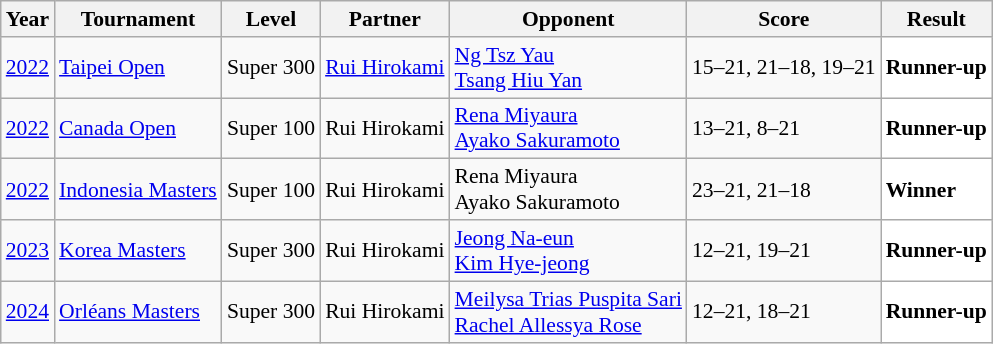<table class="sortable wikitable" style="font-size: 90%;">
<tr>
<th>Year</th>
<th>Tournament</th>
<th>Level</th>
<th>Partner</th>
<th>Opponent</th>
<th>Score</th>
<th>Result</th>
</tr>
<tr>
<td align="center"><a href='#'>2022</a></td>
<td align="left"><a href='#'>Taipei Open</a></td>
<td align="left">Super 300</td>
<td align="left"> <a href='#'>Rui Hirokami</a></td>
<td align="left"> <a href='#'>Ng Tsz Yau</a><br> <a href='#'>Tsang Hiu Yan</a></td>
<td align="left">15–21, 21–18, 19–21</td>
<td style="text-align:left; background:white"> <strong>Runner-up</strong></td>
</tr>
<tr>
<td align="center"><a href='#'>2022</a></td>
<td align="left"><a href='#'>Canada Open</a></td>
<td align="left">Super 100</td>
<td align="left"> Rui Hirokami</td>
<td align="left"> <a href='#'>Rena Miyaura</a><br> <a href='#'>Ayako Sakuramoto</a></td>
<td align="left">13–21, 8–21</td>
<td style="text-align:left; background:white"> <strong>Runner-up</strong></td>
</tr>
<tr>
<td align="center"><a href='#'>2022</a></td>
<td align="left"><a href='#'>Indonesia Masters</a></td>
<td align="left">Super 100</td>
<td align="left"> Rui Hirokami</td>
<td align="left"> Rena Miyaura<br> Ayako Sakuramoto</td>
<td align="left">23–21, 21–18</td>
<td style="text-align:left; background:white "> <strong>Winner</strong></td>
</tr>
<tr>
<td align="center"><a href='#'>2023</a></td>
<td align="left"><a href='#'>Korea Masters</a></td>
<td align="left">Super 300</td>
<td align="left"> Rui Hirokami</td>
<td align="left"> <a href='#'>Jeong Na-eun</a><br> <a href='#'>Kim Hye-jeong</a></td>
<td align="left">12–21, 19–21</td>
<td style="text-align:left; background:white"> <strong>Runner-up</strong></td>
</tr>
<tr>
<td align="center"><a href='#'>2024</a></td>
<td align="left"><a href='#'>Orléans Masters</a></td>
<td align="left">Super 300</td>
<td align="left"> Rui Hirokami</td>
<td align="left"> <a href='#'>Meilysa Trias Puspita Sari</a><br> <a href='#'>Rachel Allessya Rose</a></td>
<td align="left">12–21, 18–21</td>
<td style="text-align:left; background:white"> <strong>Runner-up</strong></td>
</tr>
</table>
